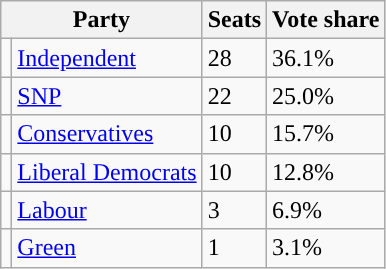<table class="wikitable">
<tr>
<th scope="col"; colspan="2">Party</th>
<th scope="col">Seats</th>
<th scope="col">Vote share</th>
</tr>
<tr>
<td style="background-color: "></td>
<td scope="row"><a href='#'>Independent</a></td>
<td>28</td>
<td>36.1%</td>
</tr>
<tr>
<td style="background-color: "></td>
<td scope="row"><a href='#'>SNP</a></td>
<td>22</td>
<td>25.0%</td>
</tr>
<tr>
<td style="background-color: "></td>
<td scope="row"><a href='#'>Conservatives</a></td>
<td>10</td>
<td>15.7%</td>
</tr>
<tr>
<td style="background-color: "></td>
<td scope="row"><a href='#'>Liberal Democrats</a></td>
<td>10</td>
<td>12.8%</td>
</tr>
<tr>
<td style="background-color: "></td>
<td scope="row"><a href='#'>Labour</a></td>
<td>3</td>
<td>6.9%</td>
</tr>
<tr>
<td style="background-color: "></td>
<td scope="row"><a href='#'>Green</a></td>
<td>1</td>
<td>3.1%</td>
</tr>
</table>
